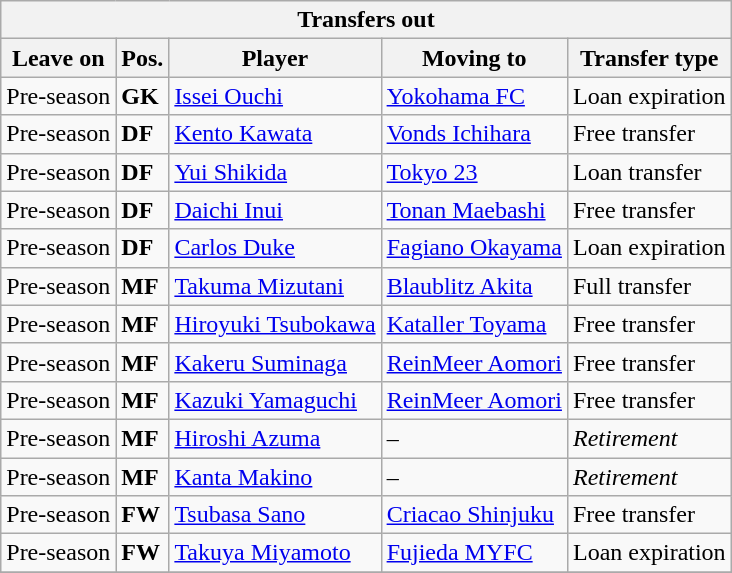<table class="wikitable sortable" style=“text-align:left;>
<tr>
<th colspan="5">Transfers out</th>
</tr>
<tr>
<th>Leave on</th>
<th>Pos.</th>
<th>Player</th>
<th>Moving to</th>
<th>Transfer type</th>
</tr>
<tr>
<td>Pre-season</td>
<td><strong>GK</strong></td>
<td> <a href='#'>Issei Ouchi</a></td>
<td> <a href='#'>Yokohama FC</a></td>
<td>Loan expiration</td>
</tr>
<tr>
<td>Pre-season</td>
<td><strong>DF</strong></td>
<td> <a href='#'>Kento Kawata</a></td>
<td> <a href='#'>Vonds Ichihara</a></td>
<td>Free transfer</td>
</tr>
<tr>
<td>Pre-season</td>
<td><strong>DF</strong></td>
<td> <a href='#'>Yui Shikida</a></td>
<td> <a href='#'>Tokyo 23</a></td>
<td>Loan transfer</td>
</tr>
<tr>
<td>Pre-season</td>
<td><strong>DF</strong></td>
<td> <a href='#'>Daichi Inui</a></td>
<td> <a href='#'>Tonan Maebashi</a></td>
<td>Free transfer</td>
</tr>
<tr>
<td>Pre-season</td>
<td><strong>DF</strong></td>
<td> <a href='#'>Carlos Duke</a></td>
<td> <a href='#'>Fagiano Okayama</a></td>
<td>Loan expiration</td>
</tr>
<tr>
<td>Pre-season</td>
<td><strong>MF</strong></td>
<td> <a href='#'>Takuma Mizutani</a></td>
<td> <a href='#'>Blaublitz Akita</a></td>
<td>Full transfer</td>
</tr>
<tr>
<td>Pre-season</td>
<td><strong>MF</strong></td>
<td> <a href='#'>Hiroyuki Tsubokawa</a></td>
<td> <a href='#'>Kataller Toyama</a></td>
<td>Free transfer</td>
</tr>
<tr>
<td>Pre-season</td>
<td><strong>MF</strong></td>
<td> <a href='#'>Kakeru Suminaga</a></td>
<td> <a href='#'>ReinMeer Aomori</a></td>
<td>Free transfer</td>
</tr>
<tr>
<td>Pre-season</td>
<td><strong>MF</strong></td>
<td> <a href='#'>Kazuki Yamaguchi</a></td>
<td> <a href='#'>ReinMeer Aomori</a></td>
<td>Free transfer</td>
</tr>
<tr>
<td>Pre-season</td>
<td><strong>MF</strong></td>
<td> <a href='#'>Hiroshi Azuma</a></td>
<td>–</td>
<td><em>Retirement</em></td>
</tr>
<tr>
<td>Pre-season</td>
<td><strong>MF</strong></td>
<td> <a href='#'>Kanta Makino</a></td>
<td>–</td>
<td><em>Retirement</em></td>
</tr>
<tr>
<td>Pre-season</td>
<td><strong>FW</strong></td>
<td> <a href='#'>Tsubasa Sano</a></td>
<td> <a href='#'>Criacao Shinjuku</a></td>
<td>Free transfer</td>
</tr>
<tr>
<td>Pre-season</td>
<td><strong>FW</strong></td>
<td> <a href='#'>Takuya Miyamoto</a></td>
<td> <a href='#'>Fujieda MYFC</a></td>
<td>Loan expiration</td>
</tr>
<tr>
</tr>
</table>
